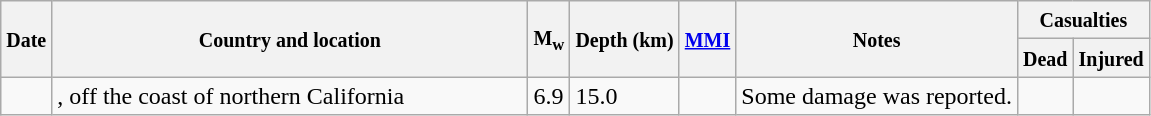<table class="wikitable sortable sort-under" style="border:1px black; margin-left:1em;">
<tr>
<th rowspan="2"><small>Date</small></th>
<th rowspan="2" style="width: 310px"><small>Country and location</small></th>
<th rowspan="2"><small>M<sub>w</sub></small></th>
<th rowspan="2"><small>Depth (km)</small></th>
<th rowspan="2"><small><a href='#'>MMI</a></small></th>
<th rowspan="2" class="unsortable"><small>Notes</small></th>
<th colspan="2"><small>Casualties</small></th>
</tr>
<tr>
<th><small>Dead</small></th>
<th><small>Injured</small></th>
</tr>
<tr>
<td></td>
<td>, off the coast of northern California</td>
<td>6.9</td>
<td>15.0</td>
<td></td>
<td>Some damage was reported.</td>
<td></td>
<td></td>
</tr>
</table>
